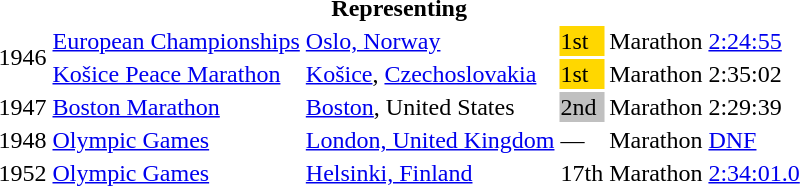<table>
<tr>
<th colspan="6">Representing </th>
</tr>
<tr>
<td rowspan=2>1946</td>
<td><a href='#'>European Championships</a></td>
<td><a href='#'>Oslo, Norway</a></td>
<td bgcolor="gold">1st</td>
<td>Marathon</td>
<td><a href='#'>2:24:55</a></td>
</tr>
<tr>
<td><a href='#'>Košice Peace Marathon</a></td>
<td><a href='#'>Košice</a>, <a href='#'>Czechoslovakia</a></td>
<td bgcolor="gold">1st</td>
<td>Marathon</td>
<td>2:35:02</td>
</tr>
<tr>
<td>1947</td>
<td><a href='#'>Boston Marathon</a></td>
<td><a href='#'>Boston</a>, United States</td>
<td bgcolor="silver">2nd</td>
<td>Marathon</td>
<td>2:29:39</td>
</tr>
<tr>
<td>1948</td>
<td><a href='#'>Olympic Games</a></td>
<td><a href='#'>London, United Kingdom</a></td>
<td>—</td>
<td>Marathon</td>
<td><a href='#'>DNF</a></td>
</tr>
<tr>
<td>1952</td>
<td><a href='#'>Olympic Games</a></td>
<td><a href='#'>Helsinki, Finland</a></td>
<td>17th</td>
<td>Marathon</td>
<td><a href='#'>2:34:01.0</a></td>
</tr>
</table>
